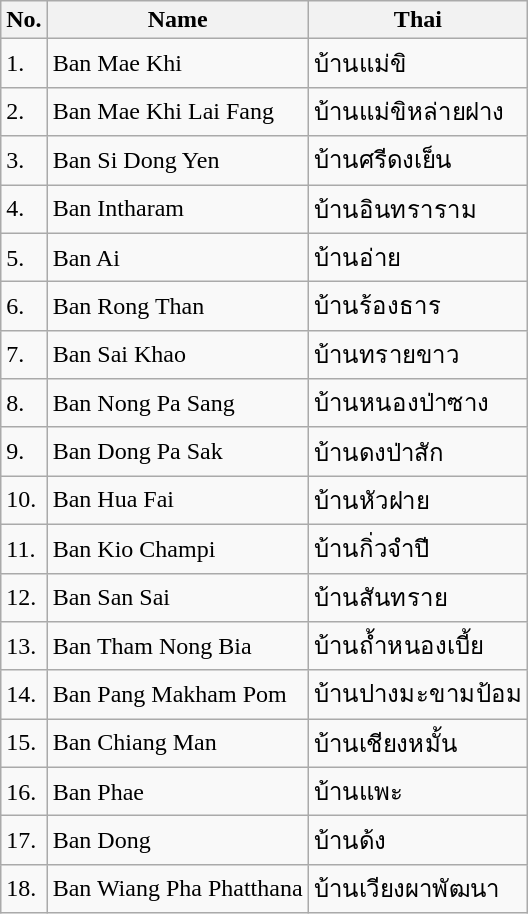<table class="wikitable sortable">
<tr>
<th>No.</th>
<th>Name</th>
<th>Thai</th>
</tr>
<tr>
<td>1.</td>
<td>Ban Mae Khi</td>
<td>บ้านแม่ขิ</td>
</tr>
<tr>
<td>2.</td>
<td>Ban Mae Khi Lai Fang</td>
<td>บ้านแม่ขิหล่ายฝาง</td>
</tr>
<tr>
<td>3.</td>
<td>Ban Si Dong Yen</td>
<td>บ้านศรีดงเย็น</td>
</tr>
<tr>
<td>4.</td>
<td>Ban Intharam</td>
<td>บ้านอินทราราม</td>
</tr>
<tr>
<td>5.</td>
<td>Ban Ai</td>
<td>บ้านอ่าย</td>
</tr>
<tr>
<td>6.</td>
<td>Ban Rong Than</td>
<td>บ้านร้องธาร</td>
</tr>
<tr>
<td>7.</td>
<td>Ban Sai Khao</td>
<td>บ้านทรายขาว</td>
</tr>
<tr>
<td>8.</td>
<td>Ban Nong Pa Sang</td>
<td>บ้านหนองป่าซาง</td>
</tr>
<tr>
<td>9.</td>
<td>Ban Dong Pa Sak</td>
<td>บ้านดงป่าสัก</td>
</tr>
<tr>
<td>10.</td>
<td>Ban Hua Fai</td>
<td>บ้านหัวฝาย</td>
</tr>
<tr>
<td>11.</td>
<td>Ban Kio Champi</td>
<td>บ้านกิ่วจำปี</td>
</tr>
<tr>
<td>12.</td>
<td>Ban San Sai</td>
<td>บ้านสันทราย</td>
</tr>
<tr>
<td>13.</td>
<td>Ban Tham Nong Bia</td>
<td>บ้านถ้ำหนองเบี้ย</td>
</tr>
<tr>
<td>14.</td>
<td>Ban Pang Makham Pom</td>
<td>บ้านปางมะขามป้อม</td>
</tr>
<tr>
<td>15.</td>
<td>Ban Chiang Man</td>
<td>บ้านเชียงหมั้น</td>
</tr>
<tr>
<td>16.</td>
<td>Ban Phae</td>
<td>บ้านแพะ</td>
</tr>
<tr>
<td>17.</td>
<td>Ban Dong</td>
<td>บ้านด้ง</td>
</tr>
<tr>
<td>18.</td>
<td>Ban Wiang Pha Phatthana</td>
<td>บ้านเวียงผาพัฒนา</td>
</tr>
</table>
